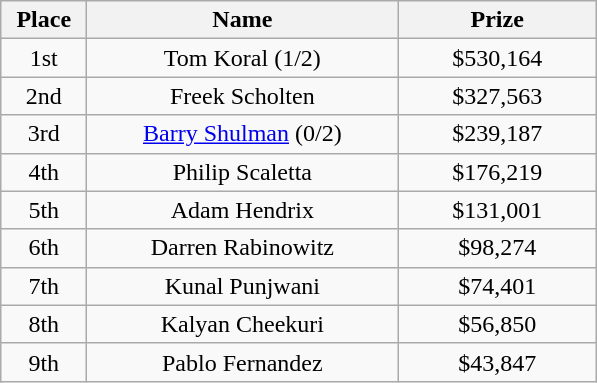<table class="wikitable">
<tr>
<th width="50">Place</th>
<th width="200">Name</th>
<th width="125">Prize</th>
</tr>
<tr>
<td align = "center">1st</td>
<td align = "center">Tom Koral (1/2)</td>
<td align = "center">$530,164</td>
</tr>
<tr>
<td align = "center">2nd</td>
<td align = "center">Freek Scholten</td>
<td align = "center">$327,563</td>
</tr>
<tr>
<td align = "center">3rd</td>
<td align = "center"><a href='#'>Barry Shulman</a> (0/2)</td>
<td align = "center">$239,187</td>
</tr>
<tr>
<td align = "center">4th</td>
<td align = "center">Philip Scaletta</td>
<td align = "center">$176,219</td>
</tr>
<tr>
<td align = "center">5th</td>
<td align = "center">Adam Hendrix</td>
<td align = "center">$131,001</td>
</tr>
<tr>
<td align = "center">6th</td>
<td align = "center">Darren Rabinowitz</td>
<td align = "center">$98,274</td>
</tr>
<tr>
<td align = "center">7th</td>
<td align = "center">Kunal Punjwani</td>
<td align = "center">$74,401</td>
</tr>
<tr>
<td align = "center">8th</td>
<td align = "center">Kalyan Cheekuri</td>
<td align = "center">$56,850</td>
</tr>
<tr>
<td align = "center">9th</td>
<td align = "center">Pablo Fernandez</td>
<td align = "center">$43,847</td>
</tr>
</table>
